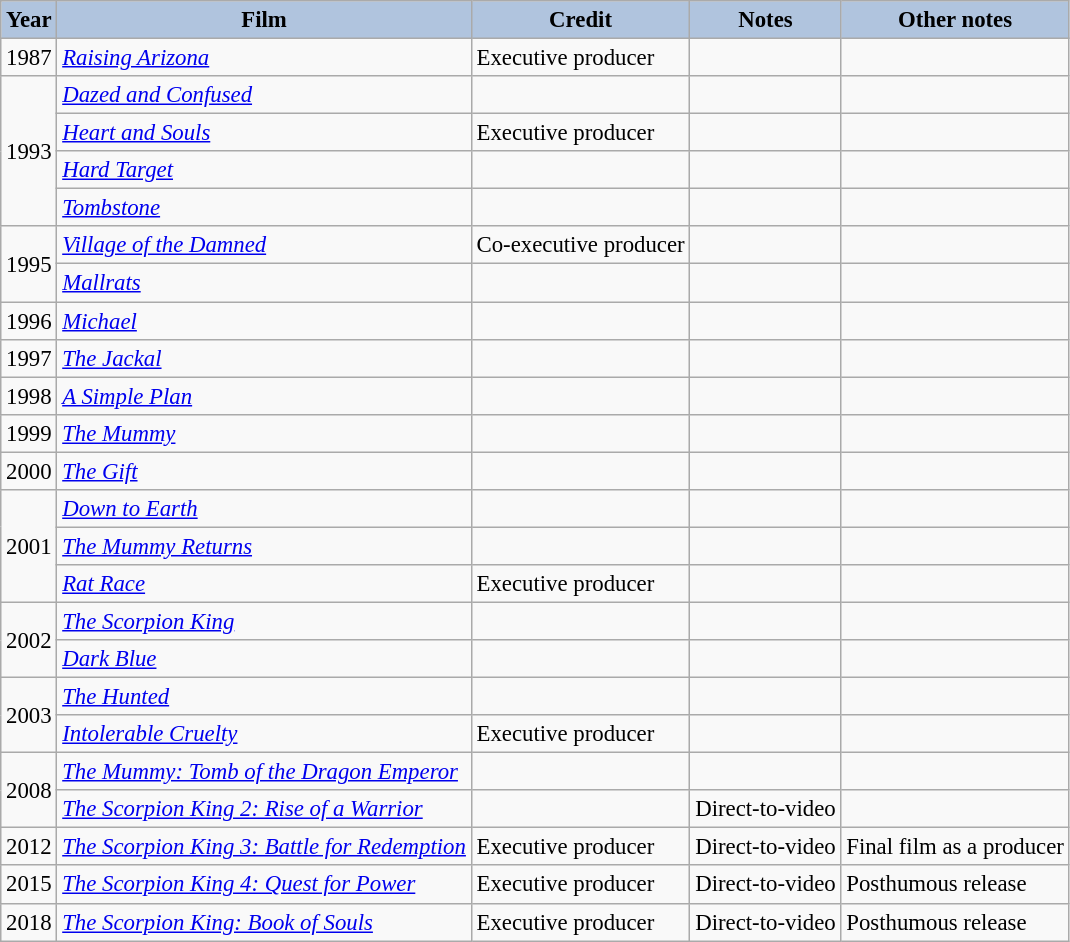<table class="wikitable" style="font-size:95%;">
<tr>
<th style="background:#B0C4DE;">Year</th>
<th style="background:#B0C4DE;">Film</th>
<th style="background:#B0C4DE;">Credit</th>
<th style="background:#B0C4DE;">Notes</th>
<th style="background:#B0C4DE;">Other notes</th>
</tr>
<tr>
<td>1987</td>
<td><em><a href='#'>Raising Arizona</a></em></td>
<td>Executive producer</td>
<td></td>
<td></td>
</tr>
<tr>
<td rowspan=4>1993</td>
<td><em><a href='#'>Dazed and Confused</a></em></td>
<td></td>
<td></td>
<td></td>
</tr>
<tr>
<td><em><a href='#'>Heart and Souls</a></em></td>
<td>Executive producer</td>
<td></td>
<td></td>
</tr>
<tr>
<td><em><a href='#'>Hard Target</a></em></td>
<td></td>
<td></td>
<td></td>
</tr>
<tr>
<td><em><a href='#'>Tombstone</a></em></td>
<td></td>
<td></td>
<td></td>
</tr>
<tr>
<td rowspan=2>1995</td>
<td><em><a href='#'>Village of the Damned</a></em></td>
<td>Co-executive producer</td>
<td></td>
<td></td>
</tr>
<tr>
<td><em><a href='#'>Mallrats</a></em></td>
<td></td>
<td></td>
<td></td>
</tr>
<tr>
<td>1996</td>
<td><em><a href='#'>Michael</a></em></td>
<td></td>
<td></td>
<td></td>
</tr>
<tr>
<td>1997</td>
<td><em><a href='#'>The Jackal</a></em></td>
<td></td>
<td></td>
<td></td>
</tr>
<tr>
<td>1998</td>
<td><em><a href='#'>A Simple Plan</a></em></td>
<td></td>
<td></td>
<td></td>
</tr>
<tr>
<td>1999</td>
<td><em><a href='#'>The Mummy</a></em></td>
<td></td>
<td></td>
<td></td>
</tr>
<tr>
<td>2000</td>
<td><em><a href='#'>The Gift</a></em></td>
<td></td>
<td></td>
<td></td>
</tr>
<tr>
<td rowspan=3>2001</td>
<td><em><a href='#'>Down to Earth</a></em></td>
<td></td>
<td></td>
<td></td>
</tr>
<tr>
<td><em><a href='#'>The Mummy Returns</a></em></td>
<td></td>
<td></td>
<td></td>
</tr>
<tr>
<td><em><a href='#'>Rat Race</a></em></td>
<td>Executive producer</td>
<td></td>
<td></td>
</tr>
<tr>
<td rowspan=2>2002</td>
<td><em><a href='#'>The Scorpion King</a></em></td>
<td></td>
<td></td>
<td></td>
</tr>
<tr>
<td><em><a href='#'>Dark Blue</a></em></td>
<td></td>
<td></td>
<td></td>
</tr>
<tr>
<td rowspan=2>2003</td>
<td><em><a href='#'>The Hunted</a></em></td>
<td></td>
<td></td>
<td></td>
</tr>
<tr>
<td><em><a href='#'>Intolerable Cruelty</a></em></td>
<td>Executive producer</td>
<td></td>
<td></td>
</tr>
<tr>
<td rowspan=2>2008</td>
<td><em><a href='#'>The Mummy: Tomb of the Dragon Emperor</a></em></td>
<td></td>
<td></td>
<td></td>
</tr>
<tr>
<td><em><a href='#'>The Scorpion King 2: Rise of a Warrior</a></em></td>
<td></td>
<td>Direct-to-video</td>
<td></td>
</tr>
<tr>
<td>2012</td>
<td><em><a href='#'>The Scorpion King 3: Battle for Redemption</a></em></td>
<td>Executive producer</td>
<td>Direct-to-video</td>
<td>Final film as a producer</td>
</tr>
<tr>
<td>2015</td>
<td><em><a href='#'>The Scorpion King 4: Quest for Power</a></em></td>
<td>Executive producer</td>
<td>Direct-to-video</td>
<td>Posthumous release</td>
</tr>
<tr>
<td>2018</td>
<td><em><a href='#'>The Scorpion King: Book of Souls</a></em></td>
<td>Executive producer</td>
<td>Direct-to-video</td>
<td>Posthumous release</td>
</tr>
</table>
